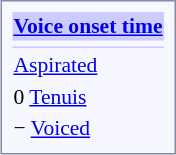<table cellpadding="1" align="right" style="border: 1px solid #88a; background-color: #f7f8ff; padding: 5px; font-size: 0.9em; margin: 0 0 15px 10px; ">
<tr>
<th style="background-color: #ccf"><a href='#'>Voice onset time</a></th>
</tr>
<tr>
<td style="border-bottom: 1px solid #ccf"></td>
</tr>
<tr>
<td> <a href='#'>Aspirated</a></td>
</tr>
<tr>
<td>0 <a href='#'>Tenuis</a></td>
</tr>
<tr>
<td>− <a href='#'>Voiced</a></td>
</tr>
</table>
